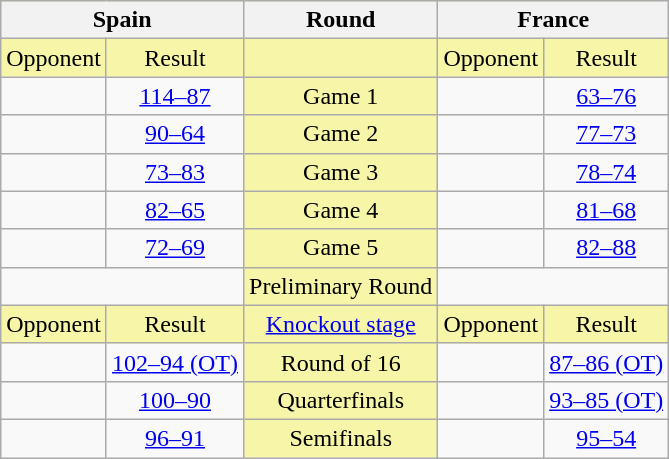<table class="wikitable collapsible collapsed" style="text-align:center">
<tr valign=top bgcolor=#F7F6A8>
<th colspan=2>Spain</th>
<th>Round</th>
<th colspan=2>France</th>
</tr>
<tr valign=top bgcolor=#F7F6A8>
<td>Opponent</td>
<td>Result</td>
<td bgcolor=#F7F6A8></td>
<td>Opponent</td>
<td>Result</td>
</tr>
<tr>
<td align=left></td>
<td><a href='#'>114–87</a></td>
<td bgcolor=#F7F6A8>Game 1</td>
<td align=left></td>
<td><a href='#'>63–76</a></td>
</tr>
<tr>
<td align=left></td>
<td><a href='#'>90–64</a></td>
<td bgcolor=#F7F6A8>Game 2</td>
<td align=left></td>
<td><a href='#'>77–73</a></td>
</tr>
<tr>
<td align=left></td>
<td><a href='#'>73–83</a></td>
<td bgcolor=#F7F6A8>Game 3</td>
<td align=left></td>
<td><a href='#'>78–74</a></td>
</tr>
<tr>
<td align=left></td>
<td><a href='#'>82–65</a></td>
<td bgcolor=#F7F6A8>Game 4</td>
<td align=left></td>
<td><a href='#'>81–68</a></td>
</tr>
<tr>
<td align=left></td>
<td><a href='#'>72–69</a></td>
<td bgcolor=#F7F6A8>Game 5</td>
<td align=left></td>
<td><a href='#'>82–88</a></td>
</tr>
<tr>
<td colspan="2" align=center><br></td>
<td bgcolor=#F7F6A8>Preliminary Round</td>
<td colspan=2 align=center><br></td>
</tr>
<tr valign=top bgcolor=#F7F6A8>
<td>Opponent</td>
<td>Result</td>
<td bgcolor=#F7F6A8><a href='#'>Knockout stage</a></td>
<td>Opponent</td>
<td>Result</td>
</tr>
<tr>
<td align=left></td>
<td><a href='#'>102–94 (OT)</a></td>
<td bgcolor=#F7F6A8>Round of 16</td>
<td align=left></td>
<td><a href='#'>87–86 (OT)</a></td>
</tr>
<tr>
<td align=left></td>
<td><a href='#'>100–90</a></td>
<td bgcolor=#F7F6A8>Quarterfinals</td>
<td align=left></td>
<td><a href='#'>93–85 (OT)</a></td>
</tr>
<tr>
<td align=left></td>
<td><a href='#'>96–91</a></td>
<td bgcolor=#F7F6A8>Semifinals</td>
<td align=left></td>
<td><a href='#'>95–54</a></td>
</tr>
</table>
